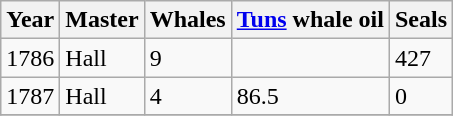<table class="sortable wikitable">
<tr>
<th>Year</th>
<th>Master</th>
<th>Whales</th>
<th><a href='#'>Tuns</a> whale oil</th>
<th>Seals</th>
</tr>
<tr>
<td>1786</td>
<td>Hall</td>
<td>9</td>
<td></td>
<td>427</td>
</tr>
<tr>
<td>1787</td>
<td>Hall</td>
<td>4</td>
<td>86.5</td>
<td>0</td>
</tr>
<tr>
</tr>
</table>
